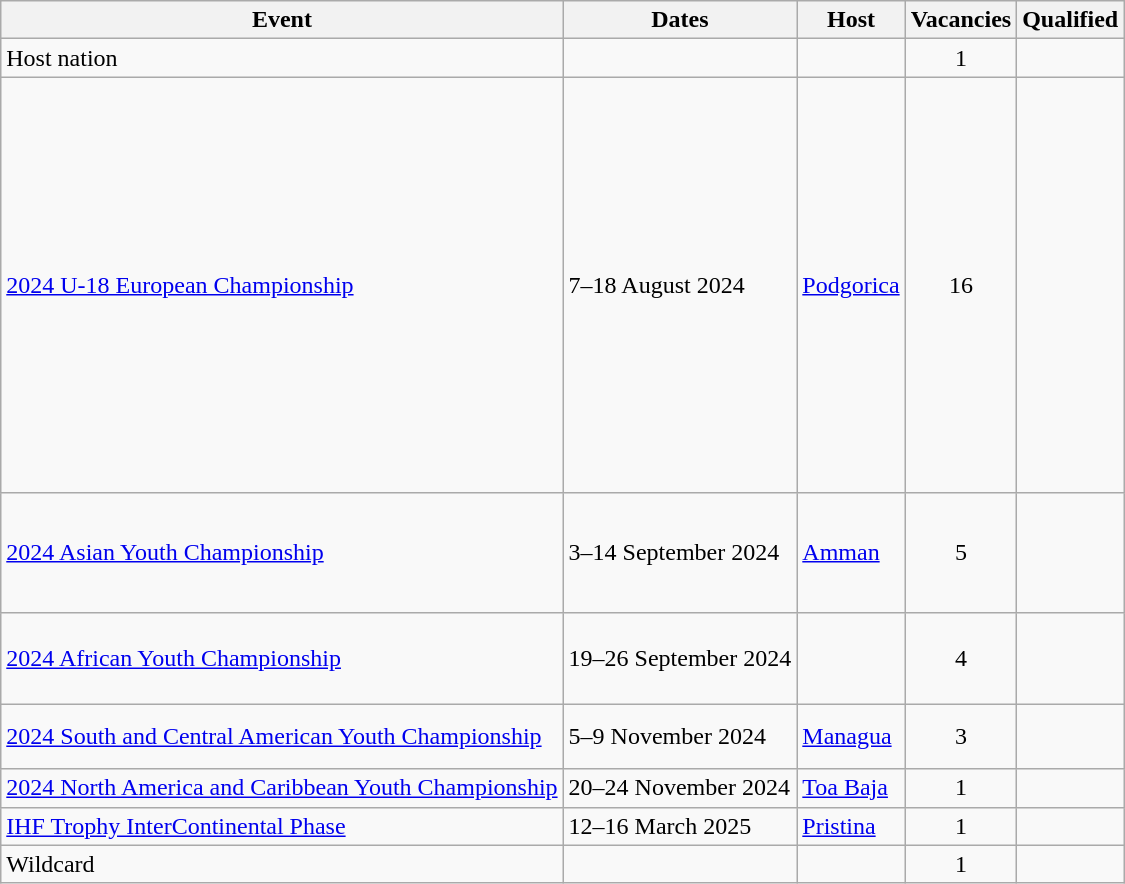<table class="wikitable">
<tr>
<th>Event</th>
<th>Dates</th>
<th>Host</th>
<th>Vacancies</th>
<th>Qualified</th>
</tr>
<tr>
<td>Host nation</td>
<td></td>
<td></td>
<td align=center>1</td>
<td></td>
</tr>
<tr>
<td><a href='#'>2024 U-18 European Championship</a></td>
<td>7–18 August 2024</td>
<td> <a href='#'>Podgorica</a></td>
<td align=center>16</td>
<td><br><br><br><br><br><br><br><br><br><br><br><br><br><br><br></td>
</tr>
<tr>
<td><a href='#'>2024 Asian Youth Championship</a></td>
<td>3–14 September 2024</td>
<td> <a href='#'>Amman</a></td>
<td align=center>5</td>
<td><br><br><br><br></td>
</tr>
<tr>
<td><a href='#'>2024 African Youth Championship</a></td>
<td>19–26 September 2024</td>
<td></td>
<td align=center>4</td>
<td><br><br><br> </td>
</tr>
<tr>
<td><a href='#'>2024 South and Central American Youth Championship</a></td>
<td>5–9 November 2024</td>
<td> <a href='#'>Managua</a></td>
<td align=center>3</td>
<td><br><br></td>
</tr>
<tr>
<td><a href='#'>2024 North America and Caribbean Youth Championship</a></td>
<td>20–24 November 2024</td>
<td> <a href='#'>Toa Baja</a></td>
<td align=center>1</td>
<td></td>
</tr>
<tr>
<td><a href='#'>IHF Trophy InterContinental Phase</a></td>
<td>12–16 March 2025</td>
<td> <a href='#'>Pristina</a></td>
<td align=center>1</td>
<td></td>
</tr>
<tr>
<td>Wildcard</td>
<td></td>
<td></td>
<td align=center>1</td>
<td></td>
</tr>
</table>
